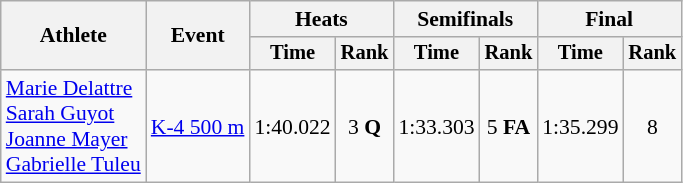<table class="wikitable" style="font-size:90%">
<tr>
<th rowspan="2">Athlete</th>
<th rowspan="2">Event</th>
<th colspan=2>Heats</th>
<th colspan=2>Semifinals</th>
<th colspan=2>Final</th>
</tr>
<tr style="font-size:95%">
<th>Time</th>
<th>Rank</th>
<th>Time</th>
<th>Rank</th>
<th>Time</th>
<th>Rank</th>
</tr>
<tr align=center>
<td align=left><a href='#'>Marie Delattre</a><br><a href='#'>Sarah Guyot</a><br><a href='#'>Joanne Mayer</a><br><a href='#'>Gabrielle Tuleu</a></td>
<td align=left><a href='#'>K-4 500 m</a></td>
<td>1:40.022</td>
<td>3 <strong>Q</strong></td>
<td>1:33.303</td>
<td>5 <strong>FA</strong></td>
<td>1:35.299</td>
<td>8</td>
</tr>
</table>
